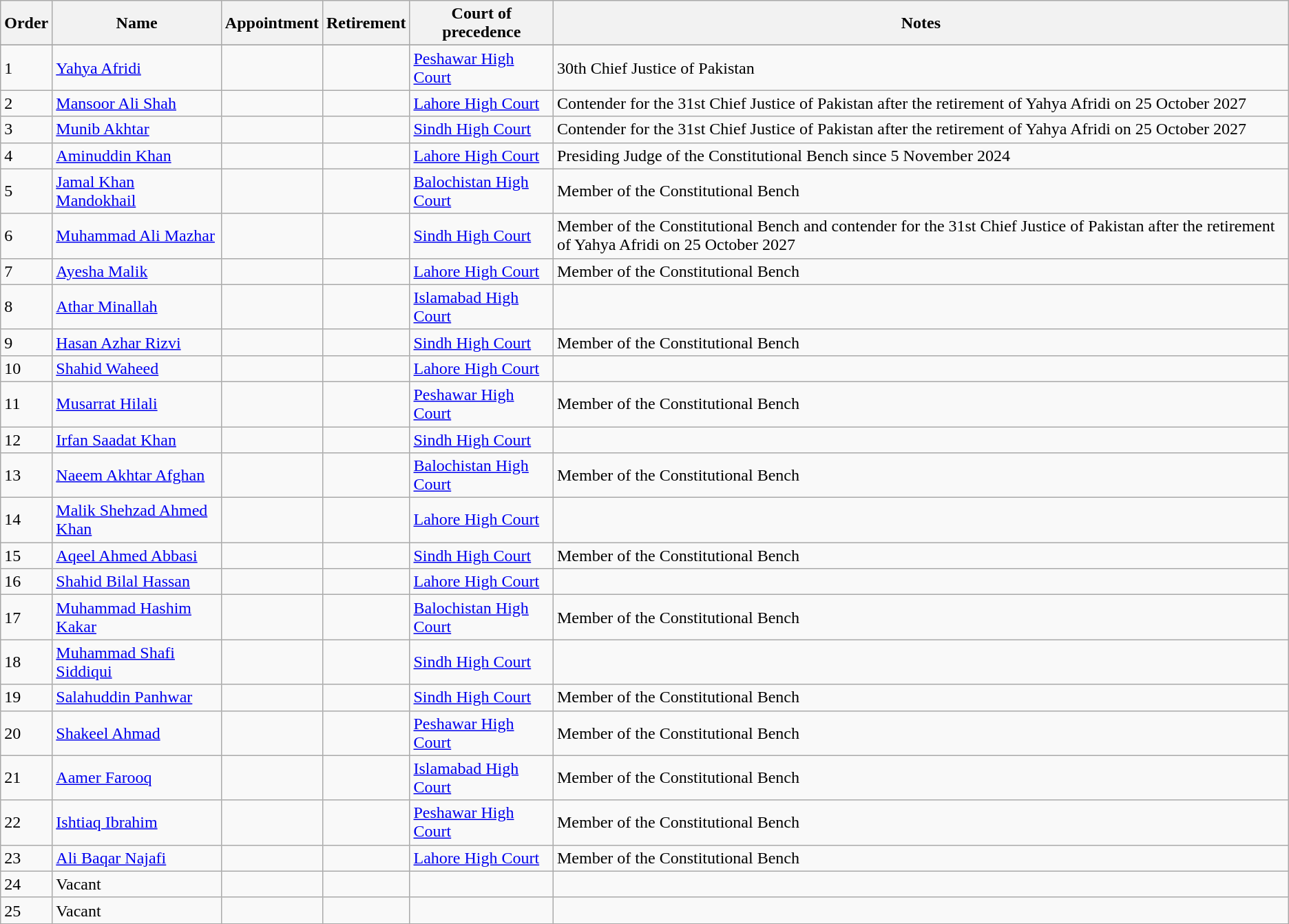<table class="wikitable sortable">
<tr>
<th>Order</th>
<th>Name</th>
<th>Appointment</th>
<th>Retirement</th>
<th>Court of precedence</th>
<th>Notes</th>
</tr>
<tr>
</tr>
<tr>
<td>1</td>
<td><a href='#'>Yahya Afridi</a></td>
<td></td>
<td></td>
<td><a href='#'>Peshawar High Court</a></td>
<td>30th Chief Justice of Pakistan</td>
</tr>
<tr>
<td>2</td>
<td><a href='#'>Mansoor Ali Shah</a></td>
<td></td>
<td></td>
<td><a href='#'>Lahore High Court</a></td>
<td>Contender for the 31st Chief Justice of Pakistan after the retirement of Yahya Afridi on 25 October 2027</td>
</tr>
<tr>
<td>3</td>
<td><a href='#'>Munib Akhtar</a></td>
<td></td>
<td></td>
<td><a href='#'>Sindh High Court</a></td>
<td>Contender for the 31st Chief Justice of Pakistan after the retirement of Yahya Afridi on 25 October 2027</td>
</tr>
<tr>
<td>4</td>
<td><a href='#'>Aminuddin Khan</a></td>
<td></td>
<td></td>
<td><a href='#'>Lahore High Court</a></td>
<td>Presiding Judge of the Constitutional Bench since 5 November 2024</td>
</tr>
<tr>
<td>5</td>
<td><a href='#'>Jamal Khan Mandokhail</a></td>
<td></td>
<td></td>
<td><a href='#'>Balochistan High Court</a></td>
<td>Member of the Constitutional Bench</td>
</tr>
<tr>
<td>6</td>
<td><a href='#'>Muhammad Ali Mazhar</a></td>
<td></td>
<td></td>
<td><a href='#'>Sindh High Court</a></td>
<td>Member of the Constitutional Bench and contender for the 31st Chief Justice of Pakistan after the retirement of Yahya Afridi on 25 October 2027</td>
</tr>
<tr>
<td>7</td>
<td><a href='#'>Ayesha Malik</a></td>
<td></td>
<td></td>
<td><a href='#'>Lahore High Court</a></td>
<td>Member of the Constitutional Bench</td>
</tr>
<tr>
<td>8</td>
<td><a href='#'>Athar Minallah</a></td>
<td></td>
<td></td>
<td><a href='#'>Islamabad High Court</a></td>
<td></td>
</tr>
<tr>
<td>9</td>
<td><a href='#'>Hasan Azhar Rizvi</a></td>
<td></td>
<td></td>
<td><a href='#'>Sindh High Court</a></td>
<td>Member of the Constitutional Bench</td>
</tr>
<tr>
<td>10</td>
<td><a href='#'>Shahid Waheed</a></td>
<td></td>
<td></td>
<td><a href='#'>Lahore High Court</a></td>
<td></td>
</tr>
<tr>
<td>11</td>
<td><a href='#'>Musarrat Hilali</a></td>
<td></td>
<td></td>
<td><a href='#'>Peshawar High Court</a></td>
<td>Member of the Constitutional Bench</td>
</tr>
<tr>
<td>12</td>
<td><a href='#'>Irfan Saadat Khan</a></td>
<td></td>
<td></td>
<td><a href='#'>Sindh High Court</a></td>
<td></td>
</tr>
<tr>
<td>13</td>
<td><a href='#'>Naeem Akhtar Afghan</a></td>
<td></td>
<td></td>
<td><a href='#'>Balochistan High Court</a></td>
<td>Member of the Constitutional Bench</td>
</tr>
<tr>
<td>14</td>
<td><a href='#'>Malik Shehzad Ahmed Khan</a></td>
<td></td>
<td></td>
<td><a href='#'>Lahore High Court</a></td>
<td></td>
</tr>
<tr>
<td>15</td>
<td><a href='#'>Aqeel Ahmed Abbasi</a></td>
<td></td>
<td></td>
<td><a href='#'>Sindh High Court</a></td>
<td>Member of the Constitutional Bench</td>
</tr>
<tr>
<td>16</td>
<td><a href='#'>Shahid Bilal Hassan</a></td>
<td></td>
<td></td>
<td><a href='#'>Lahore High Court</a></td>
<td></td>
</tr>
<tr>
<td>17</td>
<td><a href='#'>Muhammad Hashim Kakar</a></td>
<td></td>
<td></td>
<td><a href='#'>Balochistan High Court</a></td>
<td>Member of the Constitutional Bench</td>
</tr>
<tr>
<td>18</td>
<td><a href='#'>Muhammad Shafi Siddiqui</a></td>
<td></td>
<td></td>
<td><a href='#'>Sindh High Court</a></td>
<td></td>
</tr>
<tr>
<td>19</td>
<td><a href='#'>Salahuddin Panhwar</a></td>
<td></td>
<td></td>
<td><a href='#'>Sindh High Court</a></td>
<td>Member of the Constitutional Bench</td>
</tr>
<tr>
<td>20</td>
<td><a href='#'> Shakeel Ahmad</a></td>
<td></td>
<td></td>
<td><a href='#'>Peshawar High Court</a></td>
<td>Member of the Constitutional Bench</td>
</tr>
<tr>
<td>21</td>
<td><a href='#'>Aamer Farooq</a></td>
<td></td>
<td></td>
<td><a href='#'>Islamabad High Court</a></td>
<td>Member of the Constitutional Bench</td>
</tr>
<tr>
<td>22</td>
<td><a href='#'>Ishtiaq Ibrahim</a></td>
<td></td>
<td></td>
<td><a href='#'>Peshawar High Court</a></td>
<td>Member of the Constitutional Bench</td>
</tr>
<tr>
<td>23</td>
<td><a href='#'>Ali Baqar Najafi</a></td>
<td></td>
<td></td>
<td><a href='#'>Lahore High Court</a></td>
<td>Member of the Constitutional Bench</td>
</tr>
<tr>
<td>24</td>
<td>Vacant</td>
<td></td>
<td></td>
<td></td>
<td></td>
</tr>
<tr>
<td>25</td>
<td>Vacant</td>
<td></td>
<td></td>
<td></td>
<td></td>
</tr>
<tr>
</tr>
</table>
